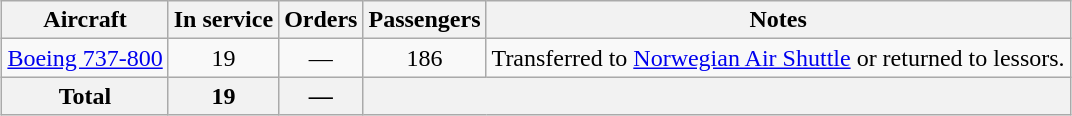<table class="wikitable" style="margin:auto;border-collapse:collapse;text-align:center">
<tr>
<th>Aircraft</th>
<th>In service</th>
<th>Orders</th>
<th>Passengers</th>
<th>Notes</th>
</tr>
<tr>
<td><a href='#'>Boeing 737-800</a></td>
<td>19</td>
<td>—</td>
<td>186</td>
<td>Transferred to <a href='#'>Norwegian Air Shuttle</a> or returned to lessors.</td>
</tr>
<tr>
<th>Total</th>
<th>19</th>
<th>—</th>
<th colspan="2"></th>
</tr>
</table>
